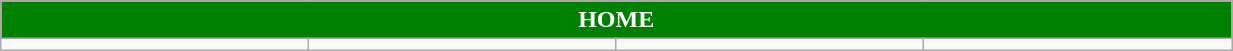<table class="wikitable collapsible collapsed" style="width:65%">
<tr>
<th colspan=11 ! style="color:#FFFFFF; background:#008000">HOME</th>
</tr>
<tr>
<td></td>
<td></td>
<td></td>
<td></td>
</tr>
</table>
